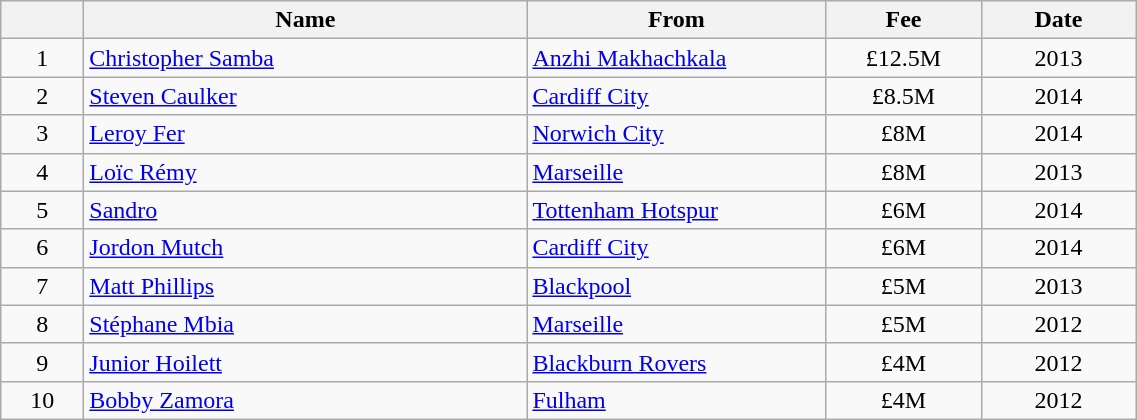<table class="wikitable sortable" style="text-align: center;">
<tr>
<th style="width: 3em;"></th>
<th style="width: 18em;">Name</th>
<th style="width: 12em;">From</th>
<th style="width:6em;">Fee</th>
<th style="width: 6em;">Date</th>
</tr>
<tr>
<td>1</td>
<td align="left"> <a href='#'>Christopher Samba</a></td>
<td align="left"> <a href='#'>Anzhi Makhachkala</a></td>
<td>£12.5M</td>
<td>2013</td>
</tr>
<tr>
<td>2</td>
<td align="left"> <a href='#'>Steven Caulker</a></td>
<td align="left"> <a href='#'>Cardiff City</a></td>
<td>£8.5M</td>
<td>2014</td>
</tr>
<tr>
<td>3</td>
<td align="left"> <a href='#'>Leroy Fer</a></td>
<td align="left"> <a href='#'>Norwich City</a></td>
<td>£8M</td>
<td>2014</td>
</tr>
<tr>
<td>4</td>
<td align="left"> <a href='#'>Loïc Rémy</a></td>
<td align="left"> <a href='#'>Marseille</a></td>
<td>£8M</td>
<td>2013</td>
</tr>
<tr>
<td>5</td>
<td align="left"> <a href='#'>Sandro</a></td>
<td align="left"> <a href='#'>Tottenham Hotspur</a></td>
<td>£6M</td>
<td>2014</td>
</tr>
<tr>
<td>6</td>
<td align="left"> <a href='#'>Jordon Mutch</a></td>
<td align="left"> <a href='#'>Cardiff City</a></td>
<td>£6M</td>
<td>2014</td>
</tr>
<tr>
<td>7</td>
<td align="left"> <a href='#'>Matt Phillips</a></td>
<td align="left"> <a href='#'>Blackpool</a></td>
<td>£5M</td>
<td>2013</td>
</tr>
<tr>
<td>8</td>
<td align="left"> <a href='#'>Stéphane Mbia</a></td>
<td align="left"> <a href='#'>Marseille</a></td>
<td>£5M</td>
<td>2012</td>
</tr>
<tr>
<td>9</td>
<td align="left"> <a href='#'>Junior Hoilett</a></td>
<td align="left"> <a href='#'>Blackburn Rovers</a></td>
<td>£4M</td>
<td>2012</td>
</tr>
<tr>
<td>10</td>
<td align="left"> <a href='#'>Bobby Zamora</a></td>
<td align="left"> <a href='#'>Fulham</a></td>
<td>£4M</td>
<td>2012</td>
</tr>
</table>
